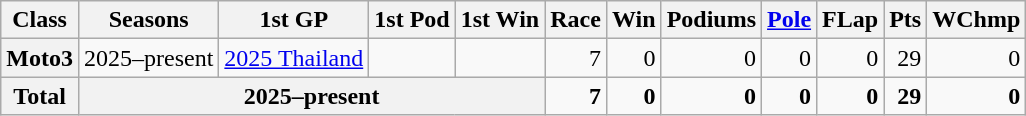<table class="wikitable" style=text-align:right;">
<tr>
<th>Class</th>
<th>Seasons</th>
<th>1st GP</th>
<th>1st Pod</th>
<th>1st Win</th>
<th>Race</th>
<th>Win</th>
<th>Podiums</th>
<th><a href='#'>Pole</a></th>
<th>FLap</th>
<th>Pts</th>
<th>WChmp</th>
</tr>
<tr>
<th>Moto3</th>
<td>2025–present</td>
<td style="text-align:left;"><a href='#'>2025 Thailand</a></td>
<td style="text-align:left;"></td>
<td style="text-align:left;"></td>
<td>7</td>
<td>0</td>
<td>0</td>
<td>0</td>
<td>0</td>
<td>29</td>
<td>0</td>
</tr>
<tr>
<th>Total</th>
<th colspan="4">2025–present</th>
<td><strong>7</strong></td>
<td><strong>0</strong></td>
<td><strong>0</strong></td>
<td><strong>0</strong></td>
<td><strong>0</strong></td>
<td><strong>29</strong></td>
<td><strong>0</strong></td>
</tr>
</table>
